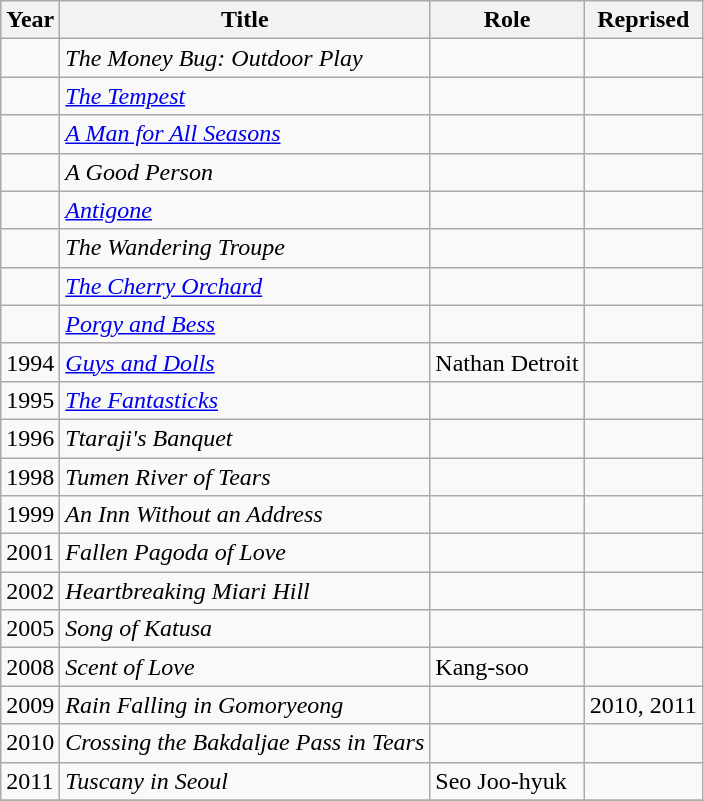<table class="wikitable sortable">
<tr>
<th>Year</th>
<th>Title</th>
<th>Role</th>
<th>Reprised</th>
</tr>
<tr>
<td></td>
<td><em>The Money Bug: Outdoor Play</em> </td>
<td></td>
<td></td>
</tr>
<tr>
<td></td>
<td><em><a href='#'>The Tempest</a></em></td>
<td></td>
<td></td>
</tr>
<tr>
<td></td>
<td><em><a href='#'>A Man for All Seasons</a></em></td>
<td></td>
<td></td>
</tr>
<tr>
<td></td>
<td><em>A Good Person</em> </td>
<td></td>
<td></td>
</tr>
<tr>
<td></td>
<td><em><a href='#'>Antigone</a></em></td>
<td></td>
<td></td>
</tr>
<tr>
<td></td>
<td><em>The Wandering Troupe</em> </td>
<td></td>
<td></td>
</tr>
<tr>
<td></td>
<td><em><a href='#'>The Cherry Orchard</a></em></td>
<td></td>
<td></td>
</tr>
<tr>
<td></td>
<td><em><a href='#'>Porgy and Bess</a></em></td>
<td></td>
<td></td>
</tr>
<tr>
<td>1994</td>
<td><em><a href='#'>Guys and Dolls</a></em></td>
<td>Nathan Detroit</td>
<td></td>
</tr>
<tr>
<td>1995</td>
<td><em><a href='#'>The Fantasticks</a></em></td>
<td></td>
<td></td>
</tr>
<tr>
<td>1996</td>
<td><em>Ttaraji's Banquet</em> </td>
<td></td>
<td></td>
</tr>
<tr>
<td>1998</td>
<td><em>Tumen River of Tears</em> </td>
<td></td>
<td></td>
</tr>
<tr>
<td>1999</td>
<td><em>An Inn Without an Address</em> </td>
<td></td>
<td></td>
</tr>
<tr>
<td>2001</td>
<td><em>Fallen Pagoda of Love</em> </td>
<td></td>
<td></td>
</tr>
<tr>
<td>2002</td>
<td><em>Heartbreaking Miari Hill</em> </td>
<td></td>
<td></td>
</tr>
<tr>
<td>2005</td>
<td><em>Song of Katusa</em> </td>
<td></td>
<td></td>
</tr>
<tr>
<td>2008</td>
<td><em>Scent of Love</em> </td>
<td>Kang-soo</td>
<td></td>
</tr>
<tr>
<td>2009</td>
<td><em>Rain Falling in Gomoryeong</em> </td>
<td></td>
<td>2010, 2011</td>
</tr>
<tr>
<td>2010</td>
<td><em>Crossing the Bakdaljae Pass in Tears</em> </td>
<td></td>
<td></td>
</tr>
<tr>
<td>2011</td>
<td><em>Tuscany in Seoul</em> </td>
<td>Seo Joo-hyuk</td>
<td></td>
</tr>
<tr>
</tr>
</table>
